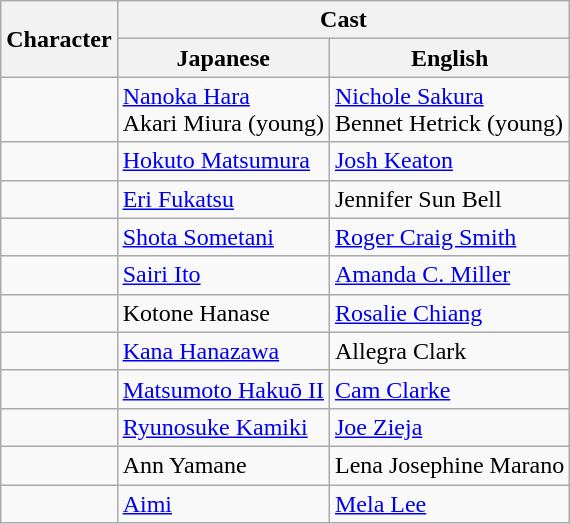<table class="wikitable">
<tr>
<th rowspan="2">Character</th>
<th colspan="2">Cast</th>
</tr>
<tr>
<th>Japanese</th>
<th>English</th>
</tr>
<tr>
<td></td>
<td><a href='#'>Nanoka Hara</a><br>Akari Miura (young)</td>
<td><a href='#'>Nichole Sakura</a><br>Bennet Hetrick (young)</td>
</tr>
<tr>
<td></td>
<td><a href='#'>Hokuto Matsumura</a></td>
<td><a href='#'>Josh Keaton</a></td>
</tr>
<tr>
<td></td>
<td><a href='#'>Eri Fukatsu</a></td>
<td>Jennifer Sun Bell</td>
</tr>
<tr>
<td></td>
<td><a href='#'>Shota Sometani</a></td>
<td><a href='#'>Roger Craig Smith</a></td>
</tr>
<tr>
<td></td>
<td><a href='#'>Sairi Ito</a></td>
<td><a href='#'>Amanda C. Miller</a></td>
</tr>
<tr>
<td></td>
<td>Kotone Hanase</td>
<td><a href='#'>Rosalie Chiang</a></td>
</tr>
<tr>
<td></td>
<td><a href='#'>Kana Hanazawa</a></td>
<td>Allegra Clark</td>
</tr>
<tr>
<td></td>
<td><a href='#'>Matsumoto Hakuō II</a></td>
<td><a href='#'>Cam Clarke</a></td>
</tr>
<tr>
<td></td>
<td><a href='#'>Ryunosuke Kamiki</a></td>
<td><a href='#'>Joe Zieja</a></td>
</tr>
<tr>
<td></td>
<td>Ann Yamane</td>
<td>Lena Josephine Marano</td>
</tr>
<tr>
<td></td>
<td><a href='#'>Aimi</a></td>
<td><a href='#'>Mela Lee</a></td>
</tr>
</table>
